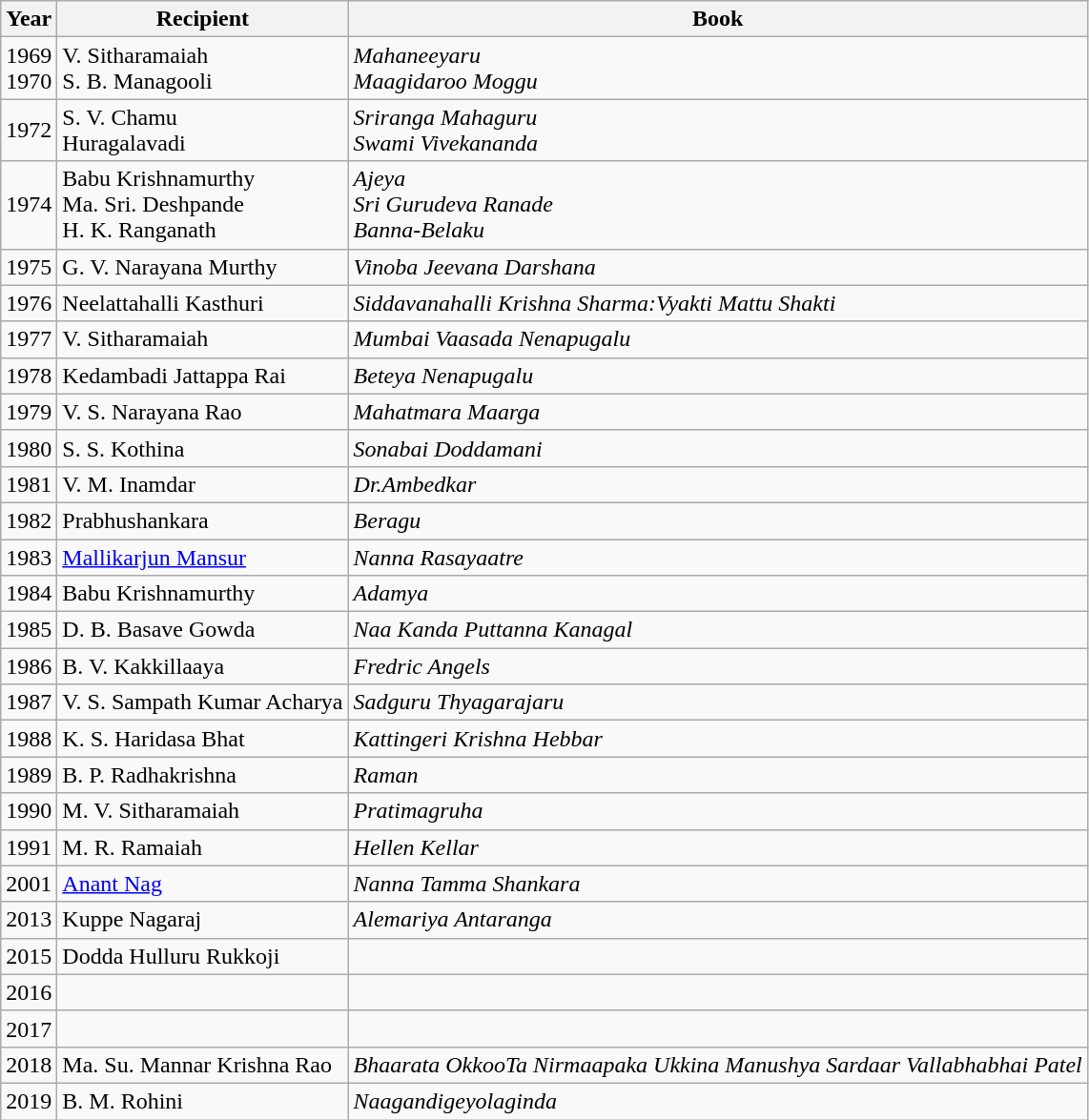<table class="wikitable sortable">
<tr>
<th>Year</th>
<th>Recipient</th>
<th>Book</th>
</tr>
<tr>
<td>1969<br>1970</td>
<td>V. Sitharamaiah<br>S. B. Managooli</td>
<td><em>Mahaneeyaru</em><br><em>Maagidaroo Moggu</em></td>
</tr>
<tr>
<td>1972</td>
<td>S. V. Chamu<br>Huragalavadi</td>
<td><em>Sriranga Mahaguru</em><br><em>Swami Vivekananda</em></td>
</tr>
<tr>
<td>1974</td>
<td>Babu Krishnamurthy<br>Ma. Sri. Deshpande<br>H. K. Ranganath</td>
<td><em>Ajeya</em><br><em>Sri Gurudeva Ranade</em><br><em>Banna-Belaku</em></td>
</tr>
<tr>
<td>1975</td>
<td>G. V. Narayana Murthy</td>
<td><em>Vinoba Jeevana Darshana</em></td>
</tr>
<tr>
<td>1976</td>
<td>Neelattahalli Kasthuri</td>
<td><em>Siddavanahalli Krishna Sharma:Vyakti Mattu Shakti</em></td>
</tr>
<tr>
<td>1977</td>
<td>V. Sitharamaiah</td>
<td><em>Mumbai Vaasada Nenapugalu</em></td>
</tr>
<tr>
<td>1978</td>
<td>Kedambadi Jattappa Rai</td>
<td><em>Beteya Nenapugalu</em></td>
</tr>
<tr>
<td>1979</td>
<td>V. S. Narayana Rao</td>
<td><em>Mahatmara Maarga</em></td>
</tr>
<tr>
<td>1980</td>
<td>S. S. Kothina</td>
<td><em>Sonabai Doddamani</em></td>
</tr>
<tr>
<td>1981</td>
<td>V. M. Inamdar</td>
<td><em>Dr.Ambedkar</em></td>
</tr>
<tr>
<td>1982</td>
<td>Prabhushankara</td>
<td><em>Beragu</em></td>
</tr>
<tr>
<td>1983</td>
<td><a href='#'>Mallikarjun Mansur</a></td>
<td><em>Nanna Rasayaatre</em></td>
</tr>
<tr>
<td>1984</td>
<td>Babu Krishnamurthy</td>
<td><em>Adamya</em></td>
</tr>
<tr>
<td>1985</td>
<td>D. B. Basave Gowda</td>
<td><em>Naa Kanda Puttanna Kanagal</em></td>
</tr>
<tr>
<td>1986</td>
<td>B. V. Kakkillaaya</td>
<td><em>Fredric Angels</em></td>
</tr>
<tr>
<td>1987</td>
<td>V. S. Sampath Kumar Acharya</td>
<td><em>Sadguru Thyagarajaru</em></td>
</tr>
<tr>
<td>1988</td>
<td>K. S. Haridasa Bhat</td>
<td><em>Kattingeri Krishna Hebbar</em></td>
</tr>
<tr>
<td>1989</td>
<td>B. P. Radhakrishna</td>
<td><em>Raman</em></td>
</tr>
<tr>
<td>1990</td>
<td>M. V. Sitharamaiah</td>
<td><em>Pratimagruha</em></td>
</tr>
<tr>
<td>1991</td>
<td>M. R. Ramaiah</td>
<td><em>Hellen Kellar</em></td>
</tr>
<tr>
<td>2001</td>
<td><a href='#'>Anant Nag</a></td>
<td><em>Nanna Tamma Shankara</em></td>
</tr>
<tr>
<td>2013</td>
<td>Kuppe Nagaraj</td>
<td><em>Alemariya Antaranga</em></td>
</tr>
<tr>
<td>2015</td>
<td>Dodda Hulluru Rukkoji</td>
<td></td>
</tr>
<tr>
<td>2016</td>
<td></td>
<td></td>
</tr>
<tr>
<td>2017</td>
<td></td>
<td></td>
</tr>
<tr>
<td>2018</td>
<td>Ma. Su. Mannar Krishna Rao</td>
<td><em>Bhaarata OkkooTa Nirmaapaka Ukkina Manushya Sardaar Vallabhabhai Patel</em></td>
</tr>
<tr>
<td>2019</td>
<td>B. M. Rohini</td>
<td><em>Naagandigeyolaginda</em></td>
</tr>
</table>
